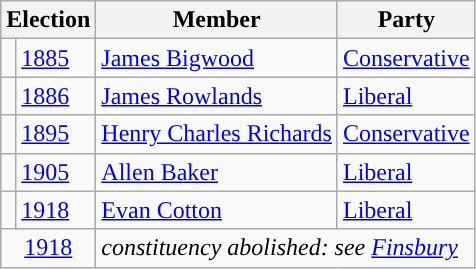<table class="wikitable">
<tr>
<th colspan="2">Election</th>
<th>Member</th>
<th>Party</th>
</tr>
<tr>
<td style="color:inherit;background-color: "></td>
<td><a href='#'>1885</a></td>
<td><a href='#'>James Bigwood</a></td>
<td><a href='#'>Conservative</a></td>
</tr>
<tr>
<td style="color:inherit;background-color: "></td>
<td><a href='#'>1886</a></td>
<td><a href='#'>James Rowlands</a></td>
<td><a href='#'>Liberal</a></td>
</tr>
<tr>
<td style="color:inherit;background-color: "></td>
<td><a href='#'>1895</a></td>
<td><a href='#'>Henry Charles Richards</a></td>
<td><a href='#'>Conservative</a></td>
</tr>
<tr>
<td style="color:inherit;background-color: "></td>
<td><a href='#'>1905</a></td>
<td><a href='#'>Allen Baker</a></td>
<td><a href='#'>Liberal</a></td>
</tr>
<tr>
<td style="color:inherit;background-color: "></td>
<td><a href='#'>1918</a></td>
<td><a href='#'>Evan Cotton</a></td>
<td><a href='#'>Liberal</a></td>
</tr>
<tr>
<td colspan="2" align="center"><a href='#'>1918</a></td>
<td colspan="2"><em>constituency abolished: see <a href='#'>Finsbury</a></em></td>
</tr>
</table>
